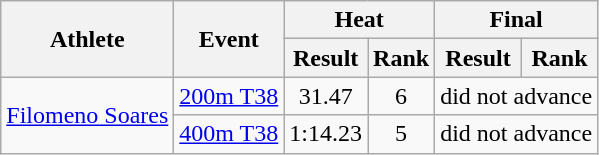<table class="wikitable">
<tr>
<th rowspan="2">Athlete</th>
<th rowspan="2">Event</th>
<th colspan="2">Heat</th>
<th colspan="2">Final</th>
</tr>
<tr>
<th>Result</th>
<th>Rank</th>
<th>Result</th>
<th>Rank</th>
</tr>
<tr align=center>
<td align=left rowspan=2><a href='#'>Filomeno Soares</a></td>
<td align=left><a href='#'>200m T38</a></td>
<td>31.47</td>
<td>6</td>
<td colspan=2>did not advance</td>
</tr>
<tr align=center>
<td align=left><a href='#'>400m T38</a></td>
<td>1:14.23</td>
<td>5</td>
<td colspan=2>did not advance</td>
</tr>
</table>
